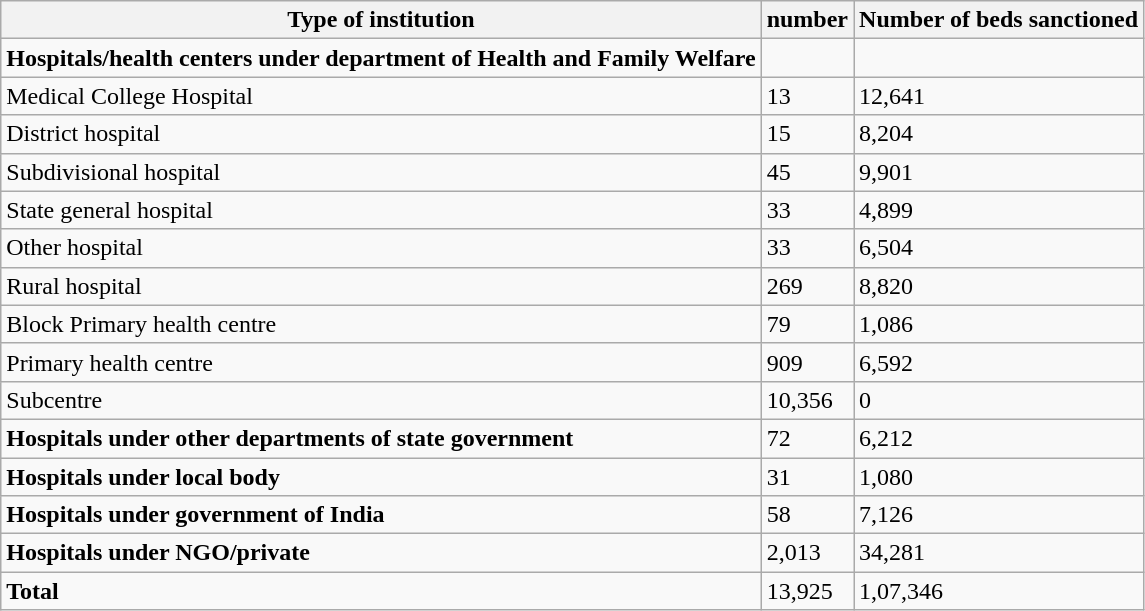<table class="wikitable">
<tr>
<th>Type of institution</th>
<th>number</th>
<th>Number of beds sanctioned</th>
</tr>
<tr>
<td><strong> Hospitals/health centers under department of Health and Family Welfare</strong></td>
<td></td>
<td></td>
</tr>
<tr>
<td>Medical College Hospital</td>
<td>13</td>
<td>12,641</td>
</tr>
<tr>
<td>District hospital</td>
<td>15</td>
<td>8,204</td>
</tr>
<tr>
<td>Subdivisional hospital</td>
<td>45</td>
<td>9,901</td>
</tr>
<tr>
<td>State general hospital</td>
<td>33</td>
<td>4,899</td>
</tr>
<tr>
<td>Other hospital</td>
<td>33</td>
<td>6,504</td>
</tr>
<tr>
<td>Rural hospital</td>
<td>269</td>
<td>8,820</td>
</tr>
<tr>
<td>Block Primary health centre</td>
<td>79</td>
<td>1,086</td>
</tr>
<tr>
<td>Primary health centre</td>
<td>909</td>
<td>6,592</td>
</tr>
<tr>
<td>Subcentre</td>
<td>10,356</td>
<td>0</td>
</tr>
<tr>
<td><strong>Hospitals under other departments of state government</strong></td>
<td>72</td>
<td>6,212</td>
</tr>
<tr>
<td><strong> Hospitals under local body</strong></td>
<td>31</td>
<td>1,080</td>
</tr>
<tr>
<td><strong>Hospitals under government of India</strong></td>
<td>58</td>
<td>7,126</td>
</tr>
<tr>
<td><strong>Hospitals under NGO/private</strong></td>
<td>2,013</td>
<td>34,281</td>
</tr>
<tr>
<td><strong>Total</strong></td>
<td>13,925</td>
<td>1,07,346</td>
</tr>
</table>
